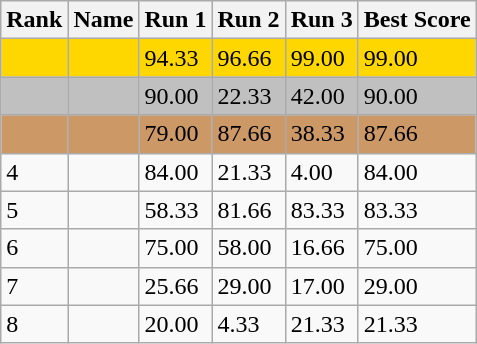<table class="wikitable">
<tr>
<th>Rank</th>
<th>Name</th>
<th>Run 1</th>
<th>Run 2</th>
<th>Run 3</th>
<th>Best Score</th>
</tr>
<tr style="background:gold;">
<td></td>
<td></td>
<td>94.33</td>
<td>96.66</td>
<td>99.00</td>
<td>99.00</td>
</tr>
<tr style="background:silver;">
<td></td>
<td></td>
<td>90.00</td>
<td>22.33</td>
<td>42.00</td>
<td>90.00</td>
</tr>
<tr style="background:#cc9966;">
<td></td>
<td></td>
<td>79.00</td>
<td>87.66</td>
<td>38.33</td>
<td>87.66</td>
</tr>
<tr>
<td>4</td>
<td></td>
<td>84.00</td>
<td>21.33</td>
<td>4.00</td>
<td>84.00</td>
</tr>
<tr>
<td>5</td>
<td></td>
<td>58.33</td>
<td>81.66</td>
<td>83.33</td>
<td>83.33</td>
</tr>
<tr>
<td>6</td>
<td></td>
<td>75.00</td>
<td>58.00</td>
<td>16.66</td>
<td>75.00</td>
</tr>
<tr>
<td>7</td>
<td></td>
<td>25.66</td>
<td>29.00</td>
<td>17.00</td>
<td>29.00</td>
</tr>
<tr>
<td>8</td>
<td></td>
<td>20.00</td>
<td>4.33</td>
<td>21.33</td>
<td>21.33</td>
</tr>
</table>
